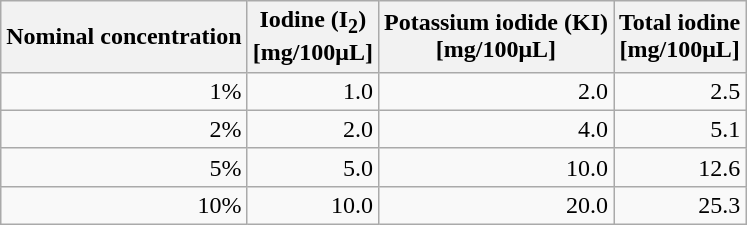<table class="wikitable floatright" style="text-align:right">
<tr>
<th>Nominal concentration</th>
<th>Iodine (I<sub>2</sub>)<br>[mg/100μL]</th>
<th>Potassium iodide (KI)<br>[mg/100μL]</th>
<th>Total iodine<br>[mg/100μL]</th>
</tr>
<tr>
<td>1%</td>
<td>1.0</td>
<td>2.0</td>
<td>2.5</td>
</tr>
<tr>
<td>2%</td>
<td>2.0</td>
<td>4.0</td>
<td>5.1</td>
</tr>
<tr>
<td>5%</td>
<td>5.0</td>
<td>10.0</td>
<td>12.6</td>
</tr>
<tr>
<td>10%</td>
<td>10.0</td>
<td>20.0</td>
<td>25.3</td>
</tr>
</table>
